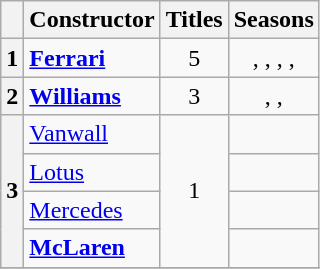<table class="wikitable" style="text-align:center">
<tr>
<th></th>
<th>Constructor</th>
<th>Titles</th>
<th>Seasons</th>
</tr>
<tr>
<th>1</th>
<td align=left> <strong><a href='#'>Ferrari</a></strong></td>
<td>5</td>
<td>, , , , </td>
</tr>
<tr>
<th>2</th>
<td align=left> <strong><a href='#'>Williams</a></strong></td>
<td>3</td>
<td>, , </td>
</tr>
<tr>
<th rowspan=4>3</th>
<td align=left> <a href='#'>Vanwall</a></td>
<td rowspan=4>1</td>
<td></td>
</tr>
<tr>
<td align=left> <a href='#'>Lotus</a></td>
<td></td>
</tr>
<tr>
<td align=left> <a href='#'>Mercedes</a></td>
<td></td>
</tr>
<tr>
<td align=left> <strong><a href='#'>McLaren</a></strong></td>
<td></td>
</tr>
<tr>
</tr>
</table>
